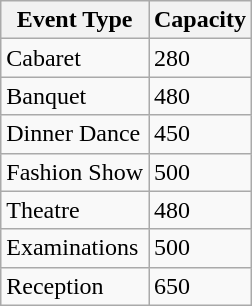<table class="wikitable">
<tr>
<th>Event Type</th>
<th>Capacity</th>
</tr>
<tr>
<td>Cabaret</td>
<td>280</td>
</tr>
<tr>
<td>Banquet</td>
<td>480</td>
</tr>
<tr>
<td>Dinner Dance</td>
<td>450</td>
</tr>
<tr>
<td>Fashion Show</td>
<td>500</td>
</tr>
<tr>
<td>Theatre</td>
<td>480</td>
</tr>
<tr>
<td>Examinations</td>
<td>500</td>
</tr>
<tr>
<td>Reception</td>
<td>650</td>
</tr>
</table>
